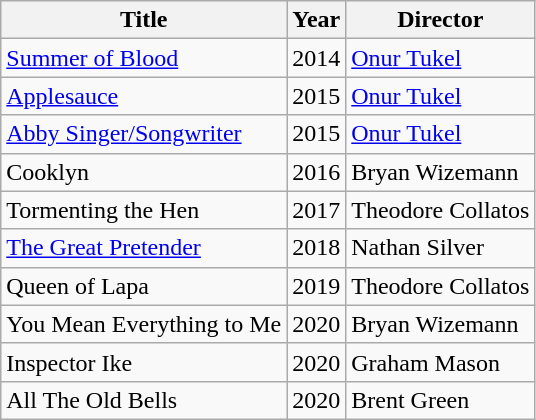<table class="wikitable">
<tr>
<th>Title</th>
<th>Year</th>
<th>Director</th>
</tr>
<tr>
<td><a href='#'>Summer of Blood</a></td>
<td>2014</td>
<td><a href='#'>Onur Tukel</a></td>
</tr>
<tr>
<td><a href='#'>Applesauce</a></td>
<td>2015</td>
<td><a href='#'>Onur Tukel</a></td>
</tr>
<tr>
<td><a href='#'>Abby Singer/Songwriter</a></td>
<td>2015</td>
<td><a href='#'>Onur Tukel</a></td>
</tr>
<tr>
<td>Cooklyn</td>
<td>2016</td>
<td>Bryan Wizemann</td>
</tr>
<tr>
<td>Tormenting the Hen</td>
<td>2017</td>
<td>Theodore Collatos</td>
</tr>
<tr>
<td><a href='#'>The Great Pretender</a></td>
<td>2018</td>
<td>Nathan Silver</td>
</tr>
<tr>
<td>Queen of Lapa</td>
<td>2019</td>
<td>Theodore Collatos</td>
</tr>
<tr>
<td>You Mean Everything to Me</td>
<td>2020</td>
<td>Bryan Wizemann</td>
</tr>
<tr>
<td>Inspector Ike</td>
<td>2020</td>
<td>Graham Mason</td>
</tr>
<tr>
<td>All The Old Bells</td>
<td>2020</td>
<td>Brent Green</td>
</tr>
</table>
